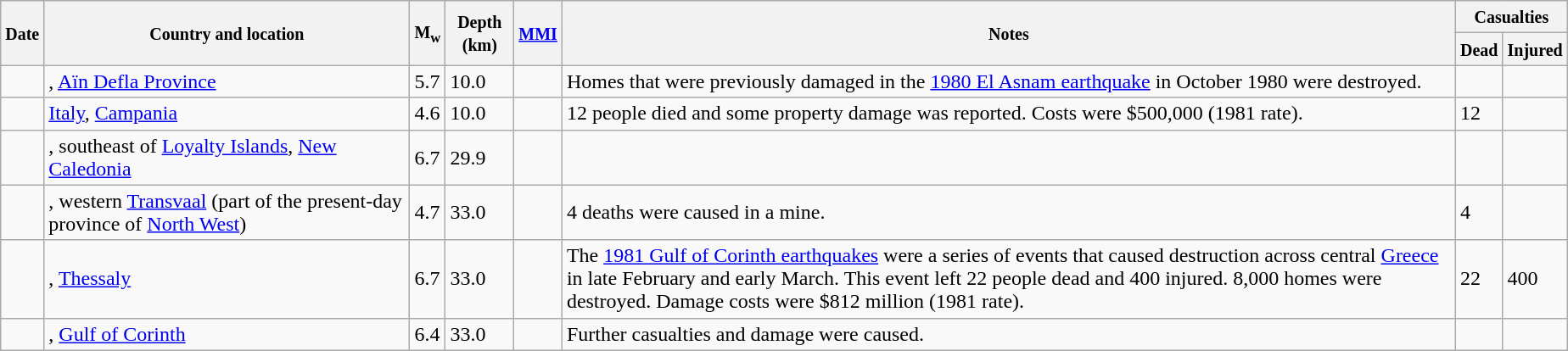<table class="wikitable sortable sort-under" style="border:1px black;  margin-left:1em;">
<tr>
<th rowspan="2"><small>Date</small></th>
<th rowspan="2" style="width: 280px"><small>Country and location</small></th>
<th rowspan="2"><small>M<sub>w</sub></small></th>
<th rowspan="2"><small>Depth (km)</small></th>
<th rowspan="2"><small><a href='#'>MMI</a></small></th>
<th rowspan="2" class="unsortable"><small>Notes</small></th>
<th colspan="2"><small>Casualties</small></th>
</tr>
<tr>
<th><small>Dead</small></th>
<th><small>Injured</small></th>
</tr>
<tr>
<td></td>
<td>, <a href='#'>Aïn Defla Province</a></td>
<td>5.7</td>
<td>10.0</td>
<td></td>
<td>Homes that were previously damaged in the <a href='#'>1980 El Asnam earthquake</a> in October 1980 were destroyed.</td>
<td></td>
<td></td>
</tr>
<tr>
<td></td>
<td> <a href='#'>Italy</a>, <a href='#'>Campania</a></td>
<td>4.6</td>
<td>10.0</td>
<td></td>
<td>12 people died and some property damage was reported. Costs were $500,000 (1981 rate).</td>
<td>12</td>
<td></td>
</tr>
<tr>
<td></td>
<td>, southeast of <a href='#'>Loyalty Islands</a>, <a href='#'>New Caledonia</a></td>
<td>6.7</td>
<td>29.9</td>
<td></td>
<td></td>
<td></td>
<td></td>
</tr>
<tr>
<td></td>
<td>, western <a href='#'>Transvaal</a> (part of the present-day province of <a href='#'>North West</a>)</td>
<td>4.7</td>
<td>33.0</td>
<td></td>
<td>4 deaths were caused in a mine.</td>
<td>4</td>
<td></td>
</tr>
<tr>
<td></td>
<td>, <a href='#'>Thessaly</a></td>
<td>6.7</td>
<td>33.0</td>
<td></td>
<td>The <a href='#'>1981 Gulf of Corinth earthquakes</a> were a series of events that caused destruction across central <a href='#'>Greece</a> in late February and early March. This event left 22 people dead and 400 injured. 8,000 homes were destroyed. Damage costs were $812 million (1981 rate).</td>
<td>22</td>
<td>400</td>
</tr>
<tr>
<td></td>
<td>, <a href='#'>Gulf of Corinth</a></td>
<td>6.4</td>
<td>33.0</td>
<td></td>
<td>Further casualties and damage were caused.</td>
<td></td>
<td></td>
</tr>
</table>
